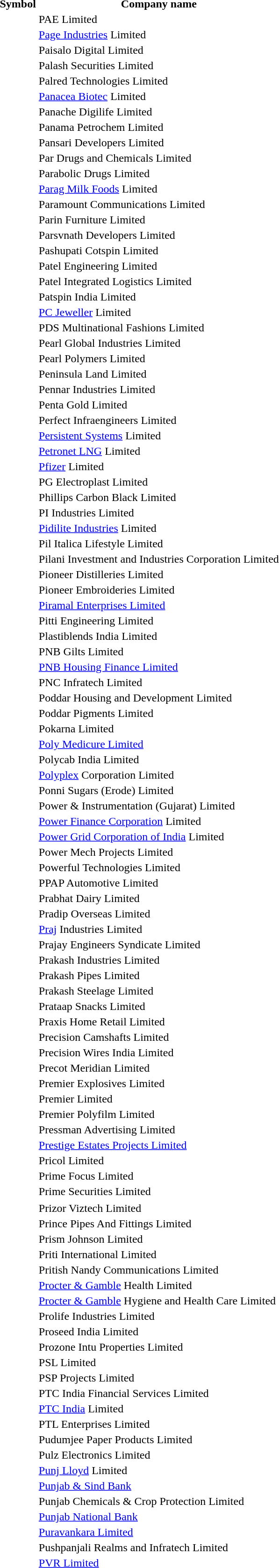<table style="background:transparent;">
<tr>
<th>Symbol</th>
<th>Company name</th>
</tr>
<tr>
<td></td>
<td>PAE Limited</td>
</tr>
<tr>
<td></td>
<td><a href='#'>Page Industries</a> Limited</td>
</tr>
<tr>
<td></td>
<td>Paisalo Digital Limited</td>
</tr>
<tr>
<td></td>
<td>Palash Securities Limited</td>
</tr>
<tr>
<td></td>
<td>Palred Technologies Limited</td>
</tr>
<tr>
<td></td>
<td><a href='#'>Panacea Biotec</a> Limited</td>
</tr>
<tr>
<td></td>
<td>Panache Digilife Limited</td>
</tr>
<tr>
<td></td>
<td>Panama Petrochem Limited</td>
</tr>
<tr>
<td></td>
<td>Pansari Developers Limited</td>
</tr>
<tr>
<td></td>
<td>Par Drugs and Chemicals Limited</td>
</tr>
<tr>
<td></td>
<td>Parabolic Drugs Limited</td>
</tr>
<tr>
<td></td>
<td><a href='#'>Parag Milk Foods</a> Limited</td>
</tr>
<tr>
<td></td>
<td>Paramount Communications Limited</td>
</tr>
<tr>
<td></td>
<td>Parin Furniture Limited</td>
</tr>
<tr>
<td></td>
<td>Parsvnath Developers Limited</td>
</tr>
<tr>
<td></td>
<td>Pashupati Cotspin Limited</td>
</tr>
<tr>
<td></td>
<td>Patel Engineering Limited</td>
</tr>
<tr>
<td></td>
<td>Patel Integrated Logistics Limited</td>
</tr>
<tr>
<td></td>
<td>Patspin India Limited</td>
</tr>
<tr>
<td></td>
<td><a href='#'>PC Jeweller</a> Limited</td>
</tr>
<tr>
<td></td>
<td>PDS Multinational Fashions Limited</td>
</tr>
<tr>
<td></td>
<td>Pearl Global Industries Limited</td>
</tr>
<tr>
<td></td>
<td>Pearl Polymers Limited</td>
</tr>
<tr>
<td></td>
<td>Peninsula Land Limited</td>
</tr>
<tr>
<td></td>
<td>Pennar Industries Limited</td>
</tr>
<tr>
<td></td>
<td>Penta Gold Limited</td>
</tr>
<tr>
<td></td>
<td>Perfect Infraengineers Limited</td>
</tr>
<tr>
<td></td>
<td><a href='#'>Persistent Systems</a> Limited</td>
</tr>
<tr>
<td></td>
<td><a href='#'>Petronet LNG</a> Limited</td>
</tr>
<tr>
<td></td>
<td><a href='#'>Pfizer</a> Limited</td>
</tr>
<tr>
<td></td>
<td>PG Electroplast Limited</td>
</tr>
<tr>
<td></td>
<td>Phillips Carbon Black Limited</td>
</tr>
<tr>
<td></td>
<td>PI Industries Limited</td>
</tr>
<tr>
<td></td>
<td><a href='#'>Pidilite Industries</a> Limited</td>
</tr>
<tr>
<td></td>
<td>Pil Italica Lifestyle Limited</td>
</tr>
<tr>
<td></td>
<td>Pilani Investment and Industries Corporation Limited</td>
</tr>
<tr>
<td></td>
<td>Pioneer Distilleries Limited</td>
</tr>
<tr>
<td></td>
<td>Pioneer Embroideries Limited</td>
</tr>
<tr>
<td></td>
<td><a href='#'>Piramal Enterprises Limited</a></td>
</tr>
<tr>
<td></td>
<td>Pitti Engineering Limited</td>
</tr>
<tr>
<td></td>
<td>Plastiblends India Limited</td>
</tr>
<tr>
<td></td>
<td>PNB Gilts Limited</td>
</tr>
<tr>
<td></td>
<td><a href='#'>PNB Housing Finance Limited</a></td>
</tr>
<tr>
<td></td>
<td>PNC Infratech Limited</td>
</tr>
<tr>
<td></td>
<td>Poddar Housing and Development Limited</td>
</tr>
<tr>
<td></td>
<td>Poddar Pigments Limited</td>
</tr>
<tr>
<td></td>
<td>Pokarna Limited</td>
</tr>
<tr>
<td></td>
<td><a href='#'>Poly Medicure Limited</a></td>
</tr>
<tr>
<td></td>
<td>Polycab India Limited</td>
</tr>
<tr>
<td></td>
<td><a href='#'>Polyplex</a> Corporation Limited</td>
</tr>
<tr>
<td></td>
<td>Ponni Sugars (Erode) Limited</td>
</tr>
<tr>
<td></td>
<td>Power & Instrumentation (Gujarat) Limited</td>
</tr>
<tr>
<td></td>
<td><a href='#'>Power Finance Corporation</a> Limited</td>
</tr>
<tr>
<td></td>
<td><a href='#'>Power Grid Corporation of India</a> Limited</td>
</tr>
<tr>
<td></td>
<td>Power Mech Projects Limited</td>
</tr>
<tr>
<td></td>
<td>Powerful Technologies Limited</td>
</tr>
<tr>
<td></td>
<td>PPAP Automotive Limited</td>
</tr>
<tr>
<td></td>
<td>Prabhat Dairy Limited</td>
</tr>
<tr>
<td></td>
<td>Pradip Overseas Limited</td>
</tr>
<tr>
<td></td>
<td><a href='#'>Praj</a> Industries Limited</td>
</tr>
<tr>
<td></td>
<td>Prajay Engineers Syndicate Limited</td>
</tr>
<tr>
<td></td>
<td>Prakash Industries Limited</td>
</tr>
<tr>
<td></td>
<td>Prakash Pipes Limited</td>
</tr>
<tr>
<td></td>
<td>Prakash Steelage Limited</td>
</tr>
<tr>
<td></td>
<td>Prataap Snacks Limited</td>
</tr>
<tr>
<td></td>
<td>Praxis Home Retail Limited</td>
</tr>
<tr>
<td></td>
<td>Precision Camshafts Limited</td>
</tr>
<tr>
<td></td>
<td>Precision Wires India Limited</td>
</tr>
<tr>
<td></td>
<td>Precot Meridian Limited</td>
</tr>
<tr>
<td></td>
<td>Premier Explosives Limited</td>
</tr>
<tr>
<td></td>
<td>Premier Limited</td>
</tr>
<tr>
<td></td>
<td>Premier Polyfilm Limited</td>
</tr>
<tr>
<td></td>
<td>Pressman Advertising Limited</td>
</tr>
<tr>
<td></td>
<td><a href='#'>Prestige Estates Projects Limited</a></td>
</tr>
<tr>
<td></td>
<td>Pricol Limited</td>
</tr>
<tr>
<td></td>
<td>Prime Focus Limited</td>
</tr>
<tr>
<td></td>
<td>Prime Securities Limited</td>
</tr>
<tr>
</tr>
<tr>
<td></td>
<td>Prizor Viztech Limited</td>
</tr>
<tr>
<td></td>
<td>Prince Pipes And Fittings Limited</td>
</tr>
<tr>
<td></td>
<td>Prism Johnson Limited</td>
</tr>
<tr>
<td></td>
<td>Priti International Limited</td>
</tr>
<tr>
<td></td>
<td>Pritish Nandy Communications Limited</td>
</tr>
<tr>
<td></td>
<td><a href='#'>Procter & Gamble</a> Health Limited</td>
</tr>
<tr>
<td></td>
<td><a href='#'>Procter & Gamble</a> Hygiene and Health Care Limited</td>
</tr>
<tr>
<td></td>
<td>Prolife Industries Limited</td>
</tr>
<tr>
<td></td>
<td>Proseed India Limited</td>
</tr>
<tr>
<td></td>
<td>Prozone Intu Properties Limited</td>
</tr>
<tr>
<td></td>
<td>PSL Limited</td>
</tr>
<tr>
<td></td>
<td>PSP Projects Limited</td>
</tr>
<tr>
<td></td>
<td>PTC India Financial Services Limited</td>
</tr>
<tr>
<td></td>
<td><a href='#'>PTC India</a> Limited</td>
</tr>
<tr>
<td></td>
<td>PTL Enterprises Limited</td>
</tr>
<tr>
<td></td>
<td>Pudumjee Paper Products Limited</td>
</tr>
<tr>
<td></td>
<td>Pulz Electronics Limited</td>
</tr>
<tr>
<td></td>
<td><a href='#'>Punj Lloyd</a> Limited</td>
</tr>
<tr>
<td></td>
<td><a href='#'>Punjab & Sind Bank</a></td>
</tr>
<tr>
<td></td>
<td>Punjab Chemicals & Crop Protection Limited</td>
</tr>
<tr>
<td></td>
<td><a href='#'>Punjab National Bank</a></td>
</tr>
<tr>
<td></td>
<td><a href='#'>Puravankara Limited</a></td>
</tr>
<tr>
<td></td>
<td>Pushpanjali Realms and Infratech Limited</td>
</tr>
<tr>
<td></td>
<td><a href='#'>PVR Limited</a></td>
</tr>
<tr>
</tr>
</table>
